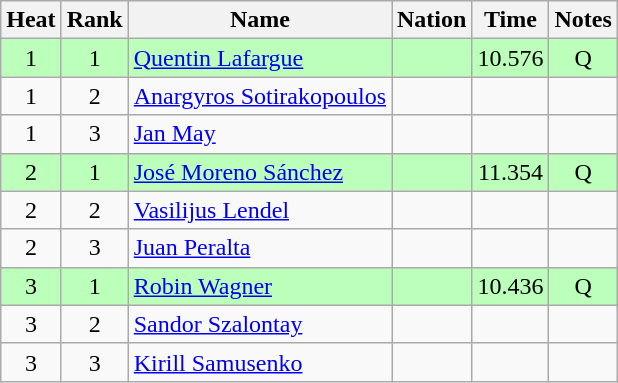<table class="wikitable sortable" style="text-align:center">
<tr>
<th>Heat</th>
<th>Rank</th>
<th>Name</th>
<th>Nation</th>
<th>Time</th>
<th>Notes</th>
</tr>
<tr bgcolor=bbffbb>
<td>1</td>
<td>1</td>
<td align=left><a href='#'>Quentin Lafargue</a></td>
<td align=left></td>
<td>10.576</td>
<td>Q</td>
</tr>
<tr>
<td>1</td>
<td>2</td>
<td align=left><a href='#'>Anargyros Sotirakopoulos</a></td>
<td align=left></td>
<td></td>
<td></td>
</tr>
<tr>
<td>1</td>
<td>3</td>
<td align=left><a href='#'>Jan May</a></td>
<td align=left></td>
<td></td>
<td></td>
</tr>
<tr bgcolor=bbffbb>
<td>2</td>
<td>1</td>
<td align=left><a href='#'>José Moreno Sánchez</a></td>
<td align=left></td>
<td>11.354</td>
<td>Q</td>
</tr>
<tr>
<td>2</td>
<td>2</td>
<td align=left><a href='#'>Vasilijus Lendel</a></td>
<td align=left></td>
<td></td>
<td></td>
</tr>
<tr>
<td>2</td>
<td>3</td>
<td align=left><a href='#'>Juan Peralta</a></td>
<td align=left></td>
<td></td>
<td></td>
</tr>
<tr bgcolor=bbffbb>
<td>3</td>
<td>1</td>
<td align=left><a href='#'>Robin Wagner</a></td>
<td align=left></td>
<td>10.436</td>
<td>Q</td>
</tr>
<tr>
<td>3</td>
<td>2</td>
<td align=left><a href='#'>Sandor Szalontay</a></td>
<td align=left></td>
<td></td>
<td></td>
</tr>
<tr>
<td>3</td>
<td>3</td>
<td align=left><a href='#'>Kirill Samusenko</a></td>
<td align=left></td>
<td></td>
<td></td>
</tr>
</table>
